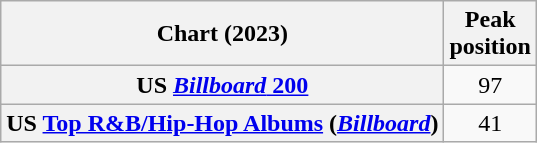<table class="wikitable sortable plainrowheaders" style="text-align:center">
<tr>
<th scope="col">Chart (2023)</th>
<th scope="col">Peak<br>position</th>
</tr>
<tr>
<th scope="row">US <a href='#'><em>Billboard</em> 200</a></th>
<td>97</td>
</tr>
<tr>
<th scope="row">US <a href='#'>Top R&B/Hip-Hop Albums</a> (<em><a href='#'>Billboard</a></em>)</th>
<td>41</td>
</tr>
</table>
